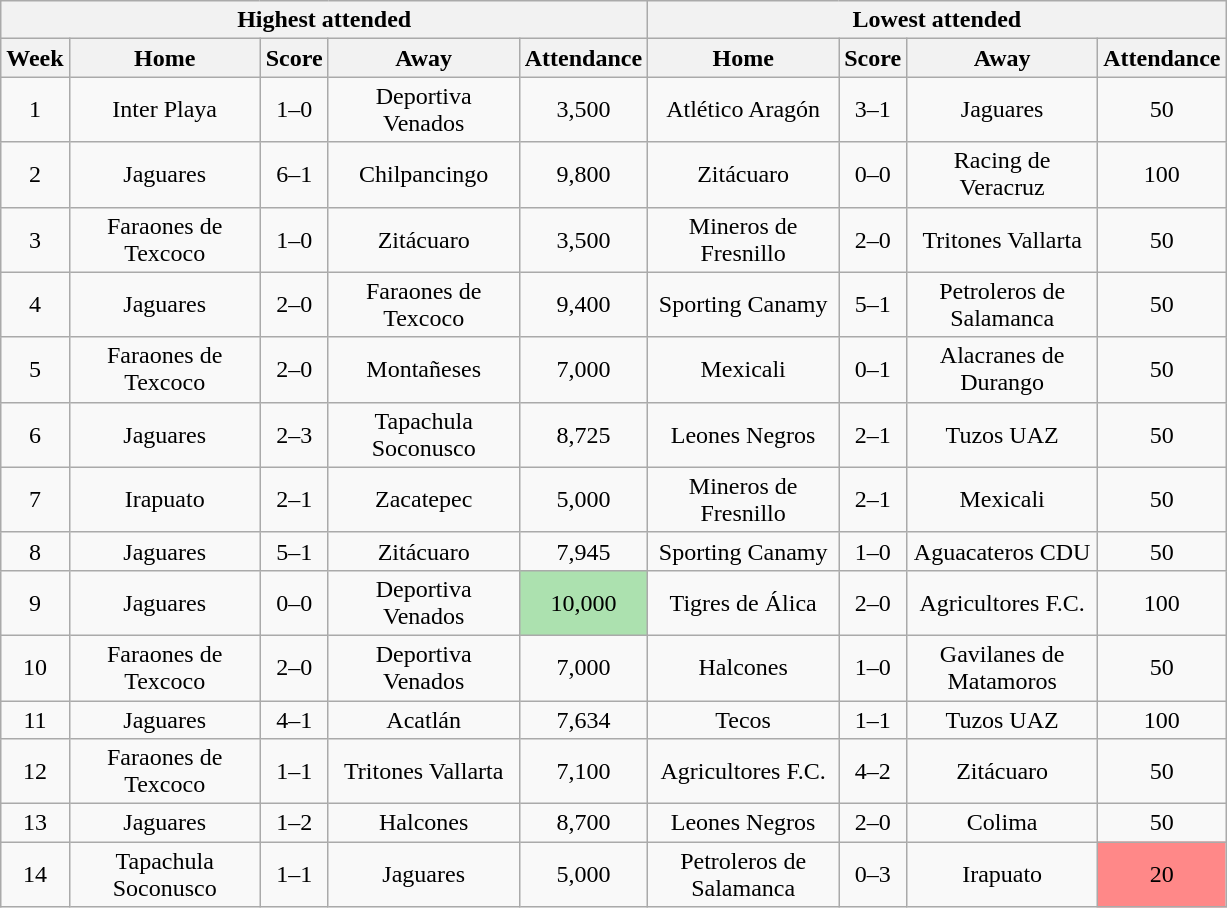<table class="wikitable" style="text-align:center">
<tr>
<th colspan=5>Highest attended</th>
<th colspan=4>Lowest attended</th>
</tr>
<tr>
<th>Week</th>
<th class="unsortable" width=120>Home</th>
<th>Score</th>
<th class="unsortable" width=120>Away</th>
<th>Attendance</th>
<th class="unsortable" width=120>Home</th>
<th>Score</th>
<th class="unsortable" width=120>Away</th>
<th>Attendance</th>
</tr>
<tr>
<td>1</td>
<td>Inter Playa</td>
<td>1–0</td>
<td>Deportiva Venados</td>
<td>3,500</td>
<td>Atlético Aragón</td>
<td>3–1</td>
<td>Jaguares</td>
<td>50</td>
</tr>
<tr>
<td>2</td>
<td>Jaguares</td>
<td>6–1</td>
<td>Chilpancingo</td>
<td>9,800</td>
<td>Zitácuaro</td>
<td>0–0</td>
<td>Racing de Veracruz</td>
<td>100</td>
</tr>
<tr>
<td>3</td>
<td>Faraones de Texcoco</td>
<td>1–0</td>
<td>Zitácuaro</td>
<td>3,500</td>
<td>Mineros de Fresnillo</td>
<td>2–0</td>
<td>Tritones Vallarta</td>
<td>50</td>
</tr>
<tr>
<td>4</td>
<td>Jaguares</td>
<td>2–0</td>
<td>Faraones de Texcoco</td>
<td>9,400</td>
<td>Sporting Canamy</td>
<td>5–1</td>
<td>Petroleros de Salamanca</td>
<td>50</td>
</tr>
<tr>
<td>5</td>
<td>Faraones de Texcoco</td>
<td>2–0</td>
<td>Montañeses</td>
<td>7,000</td>
<td>Mexicali</td>
<td>0–1</td>
<td>Alacranes de Durango</td>
<td>50</td>
</tr>
<tr>
<td>6</td>
<td>Jaguares</td>
<td>2–3</td>
<td>Tapachula Soconusco</td>
<td>8,725</td>
<td>Leones Negros</td>
<td>2–1</td>
<td>Tuzos UAZ</td>
<td>50</td>
</tr>
<tr>
<td>7</td>
<td>Irapuato</td>
<td>2–1</td>
<td>Zacatepec</td>
<td>5,000</td>
<td>Mineros de Fresnillo</td>
<td>2–1</td>
<td>Mexicali</td>
<td>50</td>
</tr>
<tr>
<td>8</td>
<td>Jaguares</td>
<td>5–1</td>
<td>Zitácuaro</td>
<td>7,945</td>
<td>Sporting Canamy</td>
<td>1–0</td>
<td>Aguacateros CDU</td>
<td>50</td>
</tr>
<tr>
<td>9</td>
<td>Jaguares</td>
<td>0–0</td>
<td>Deportiva Venados</td>
<td bgcolor=#ACE1AF>10,000</td>
<td>Tigres de Álica</td>
<td>2–0</td>
<td>Agricultores F.C.</td>
<td>100</td>
</tr>
<tr>
<td>10</td>
<td>Faraones de Texcoco</td>
<td>2–0</td>
<td>Deportiva Venados</td>
<td>7,000</td>
<td>Halcones</td>
<td>1–0</td>
<td>Gavilanes de Matamoros</td>
<td>50</td>
</tr>
<tr>
<td>11</td>
<td>Jaguares</td>
<td>4–1</td>
<td>Acatlán</td>
<td>7,634</td>
<td>Tecos</td>
<td>1–1</td>
<td>Tuzos UAZ</td>
<td>100</td>
</tr>
<tr>
<td>12</td>
<td>Faraones de Texcoco</td>
<td>1–1</td>
<td>Tritones Vallarta</td>
<td>7,100</td>
<td>Agricultores F.C.</td>
<td>4–2</td>
<td>Zitácuaro</td>
<td>50</td>
</tr>
<tr>
<td>13</td>
<td>Jaguares</td>
<td>1–2</td>
<td>Halcones</td>
<td>8,700</td>
<td>Leones Negros</td>
<td>2–0</td>
<td>Colima</td>
<td>50</td>
</tr>
<tr>
<td>14</td>
<td>Tapachula Soconusco</td>
<td>1–1</td>
<td>Jaguares</td>
<td>5,000</td>
<td>Petroleros de Salamanca</td>
<td>0–3</td>
<td>Irapuato</td>
<td bgcolor=#FF8888>20</td>
</tr>
</table>
